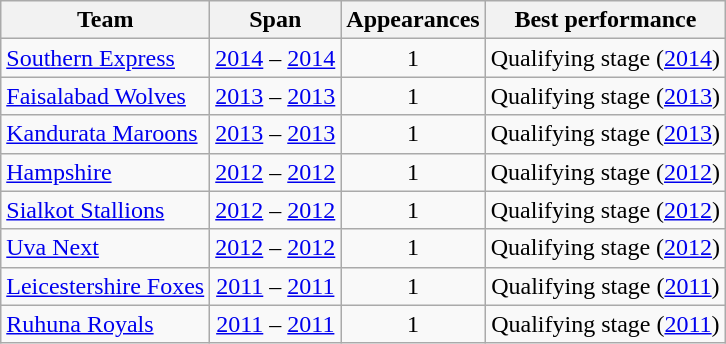<table class="wikitable sortable" style="text-align:center">
<tr>
<th>Team</th>
<th>Span</th>
<th>Appearances</th>
<th>Best performance</th>
</tr>
<tr>
<td style="text-align:left"><a href='#'>Southern Express</a></td>
<td><a href='#'>2014</a> – <a href='#'>2014</a></td>
<td>1</td>
<td>Qualifying stage (<a href='#'>2014</a>)</td>
</tr>
<tr>
<td style="text-align:left"><a href='#'>Faisalabad Wolves</a></td>
<td><a href='#'>2013</a> – <a href='#'>2013</a></td>
<td>1</td>
<td>Qualifying stage (<a href='#'>2013</a>)</td>
</tr>
<tr>
<td style="text-align:left"><a href='#'>Kandurata Maroons</a></td>
<td><a href='#'>2013</a> – <a href='#'>2013</a></td>
<td>1</td>
<td>Qualifying stage (<a href='#'>2013</a>)</td>
</tr>
<tr>
<td style="text-align:left"><a href='#'>Hampshire</a></td>
<td><a href='#'>2012</a> – <a href='#'>2012</a></td>
<td>1</td>
<td>Qualifying stage (<a href='#'>2012</a>)</td>
</tr>
<tr>
<td style="text-align:left"><a href='#'>Sialkot Stallions</a></td>
<td><a href='#'>2012</a> – <a href='#'>2012</a></td>
<td>1</td>
<td>Qualifying stage (<a href='#'>2012</a>)</td>
</tr>
<tr>
<td style="text-align:left"><a href='#'>Uva Next</a></td>
<td><a href='#'>2012</a> – <a href='#'>2012</a></td>
<td>1</td>
<td>Qualifying stage (<a href='#'>2012</a>)</td>
</tr>
<tr>
<td style="text-align:left"><a href='#'>Leicestershire Foxes</a></td>
<td><a href='#'>2011</a> – <a href='#'>2011</a></td>
<td>1</td>
<td>Qualifying stage (<a href='#'>2011</a>)</td>
</tr>
<tr>
<td style="text-align:left"><a href='#'>Ruhuna Royals</a></td>
<td><a href='#'>2011</a> – <a href='#'>2011</a></td>
<td>1</td>
<td>Qualifying stage (<a href='#'>2011</a>)</td>
</tr>
</table>
